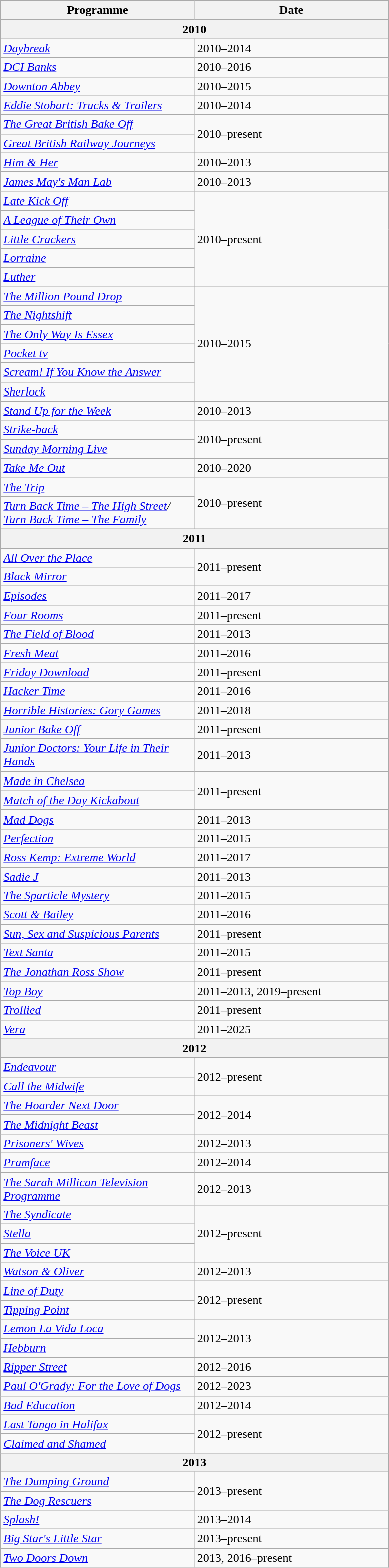<table class="wikitable">
<tr>
<th width=251>Programme</th>
<th width=251>Date</th>
</tr>
<tr>
<th colspan=2>2010</th>
</tr>
<tr>
<td><em><a href='#'>Daybreak</a></em></td>
<td>2010–2014</td>
</tr>
<tr>
<td><em><a href='#'>DCI Banks</a></em></td>
<td>2010–2016</td>
</tr>
<tr>
<td><em><a href='#'>Downton Abbey</a></em></td>
<td>2010–2015</td>
</tr>
<tr>
<td><em><a href='#'>Eddie Stobart: Trucks & Trailers</a></em></td>
<td>2010–2014</td>
</tr>
<tr>
<td><em><a href='#'>The Great British Bake Off</a></em></td>
<td rowspan="2">2010–present</td>
</tr>
<tr>
<td><em><a href='#'>Great British Railway Journeys</a></em></td>
</tr>
<tr>
<td><em><a href='#'>Him & Her</a></em></td>
<td>2010–2013</td>
</tr>
<tr>
<td><em><a href='#'>James May's Man Lab</a></em></td>
<td>2010–2013</td>
</tr>
<tr>
<td><em><a href='#'>Late Kick Off</a></em></td>
<td rowspan="5">2010–present</td>
</tr>
<tr>
<td><em><a href='#'>A League of Their Own</a></em></td>
</tr>
<tr>
<td><em><a href='#'>Little Crackers</a></em></td>
</tr>
<tr>
<td><em><a href='#'>Lorraine</a></em></td>
</tr>
<tr>
<td><em><a href='#'>Luther</a></em></td>
</tr>
<tr>
<td><em><a href='#'>The Million Pound Drop</a></em></td>
<td rowspan="6">2010–2015</td>
</tr>
<tr>
<td><em><a href='#'>The Nightshift</a></em></td>
</tr>
<tr>
<td><em><a href='#'>The Only Way Is Essex</a></em></td>
</tr>
<tr>
<td><em><a href='#'>Pocket tv</a></em></td>
</tr>
<tr>
<td><em><a href='#'>Scream! If You Know the Answer</a></em></td>
</tr>
<tr>
<td><em><a href='#'>Sherlock</a></em></td>
</tr>
<tr>
<td><em><a href='#'>Stand Up for the Week</a></em></td>
<td>2010–2013</td>
</tr>
<tr>
<td><em><a href='#'>Strike-back</a></em></td>
<td rowspan="2">2010–present</td>
</tr>
<tr>
<td><em><a href='#'>Sunday Morning Live</a></em></td>
</tr>
<tr>
<td><em><a href='#'>Take Me Out</a></em></td>
<td>2010–2020</td>
</tr>
<tr>
<td><em><a href='#'>The Trip</a></em></td>
<td rowspan="2">2010–present</td>
</tr>
<tr>
<td><em><a href='#'>Turn Back Time – The High Street</a>/ <a href='#'>Turn Back Time – The Family</a></em></td>
</tr>
<tr>
<th colspan=2>2011</th>
</tr>
<tr>
<td><em><a href='#'>All Over the Place</a></em></td>
<td rowspan="2">2011–present</td>
</tr>
<tr>
<td><em><a href='#'>Black Mirror</a></em></td>
</tr>
<tr>
<td><em><a href='#'>Episodes</a></em></td>
<td>2011–2017</td>
</tr>
<tr>
<td><em><a href='#'>Four Rooms</a></em></td>
<td>2011–present</td>
</tr>
<tr>
<td><em><a href='#'>The Field of Blood</a></em></td>
<td>2011–2013</td>
</tr>
<tr>
<td><em><a href='#'>Fresh Meat</a></em></td>
<td>2011–2016</td>
</tr>
<tr>
<td><em><a href='#'>Friday Download</a></em></td>
<td>2011–present</td>
</tr>
<tr>
<td><em><a href='#'>Hacker Time</a></em></td>
<td>2011–2016</td>
</tr>
<tr>
<td><em><a href='#'>Horrible Histories: Gory Games</a></em></td>
<td>2011–2018</td>
</tr>
<tr>
<td><em><a href='#'>Junior Bake Off</a></em></td>
<td>2011–present</td>
</tr>
<tr>
<td><em><a href='#'>Junior Doctors: Your Life in Their Hands</a></em></td>
<td>2011–2013</td>
</tr>
<tr>
<td><em><a href='#'>Made in Chelsea</a></em></td>
<td rowspan="2">2011–present</td>
</tr>
<tr>
<td><em><a href='#'>Match of the Day Kickabout</a></em></td>
</tr>
<tr>
<td><em><a href='#'>Mad Dogs</a></em></td>
<td>2011–2013</td>
</tr>
<tr>
<td><em><a href='#'>Perfection</a></em></td>
<td>2011–2015</td>
</tr>
<tr>
<td><em><a href='#'>Ross Kemp: Extreme World</a></em></td>
<td>2011–2017</td>
</tr>
<tr>
<td><em><a href='#'>Sadie J</a></em></td>
<td>2011–2013</td>
</tr>
<tr>
<td><em><a href='#'>The Sparticle Mystery</a></em></td>
<td>2011–2015</td>
</tr>
<tr>
<td><em><a href='#'>Scott & Bailey</a></em></td>
<td>2011–2016</td>
</tr>
<tr>
<td><em><a href='#'>Sun, Sex and Suspicious Parents</a></em></td>
<td>2011–present</td>
</tr>
<tr>
<td><em><a href='#'>Text Santa</a></em></td>
<td>2011–2015</td>
</tr>
<tr>
<td><em><a href='#'>The Jonathan Ross Show</a></em></td>
<td>2011–present</td>
</tr>
<tr>
<td><em><a href='#'>Top Boy</a></em></td>
<td>2011–2013, 2019–present</td>
</tr>
<tr>
<td><em><a href='#'>Trollied</a></em></td>
<td>2011–present</td>
</tr>
<tr>
<td><em><a href='#'>Vera</a></em></td>
<td>2011–2025</td>
</tr>
<tr>
<th colspan=2>2012</th>
</tr>
<tr>
<td><em><a href='#'>Endeavour</a></em></td>
<td rowspan="2">2012–present</td>
</tr>
<tr>
<td><em><a href='#'>Call the Midwife</a></em></td>
</tr>
<tr>
<td><em><a href='#'>The Hoarder Next Door</a></em></td>
<td rowspan="2">2012–2014</td>
</tr>
<tr>
<td><em><a href='#'>The Midnight Beast</a></em></td>
</tr>
<tr>
<td><em><a href='#'>Prisoners' Wives</a></em></td>
<td>2012–2013</td>
</tr>
<tr>
<td><em><a href='#'>Pramface</a></em></td>
<td>2012–2014</td>
</tr>
<tr>
<td><em><a href='#'>The Sarah Millican Television Programme</a></em></td>
<td>2012–2013</td>
</tr>
<tr>
<td><em><a href='#'>The Syndicate</a></em></td>
<td rowspan="3">2012–present</td>
</tr>
<tr>
<td><em><a href='#'>Stella</a></em></td>
</tr>
<tr>
<td><em><a href='#'>The Voice UK</a></em></td>
</tr>
<tr>
<td><em><a href='#'>Watson & Oliver</a></em></td>
<td>2012–2013</td>
</tr>
<tr>
<td><em><a href='#'>Line of Duty</a></em></td>
<td rowspan="2">2012–present</td>
</tr>
<tr>
<td><em><a href='#'>Tipping Point</a></em></td>
</tr>
<tr>
<td><em><a href='#'>Lemon La Vida Loca</a></em></td>
<td rowspan="2">2012–2013</td>
</tr>
<tr>
<td><em><a href='#'>Hebburn</a></em></td>
</tr>
<tr>
<td><em><a href='#'>Ripper Street</a></em></td>
<td>2012–2016</td>
</tr>
<tr>
<td><em><a href='#'>Paul O'Grady: For the Love of Dogs</a></em></td>
<td>2012–2023</td>
</tr>
<tr>
<td><em><a href='#'>Bad Education</a></em></td>
<td>2012–2014</td>
</tr>
<tr>
<td><em><a href='#'>Last Tango in Halifax</a></em></td>
<td rowspan="2">2012–present</td>
</tr>
<tr>
<td><em><a href='#'>Claimed and Shamed</a></em></td>
</tr>
<tr>
<th colspan=2>2013</th>
</tr>
<tr>
<td><em><a href='#'>The Dumping Ground</a></em></td>
<td rowspan="2">2013–present</td>
</tr>
<tr>
<td><em><a href='#'>The Dog Rescuers</a></em></td>
</tr>
<tr>
<td><em><a href='#'>Splash!</a></em></td>
<td>2013–2014</td>
</tr>
<tr>
<td><em><a href='#'>Big Star's Little Star</a></em></td>
<td>2013–present</td>
</tr>
<tr>
<td><em><a href='#'>Two Doors Down</a></em></td>
<td>2013, 2016–present</td>
</tr>
</table>
